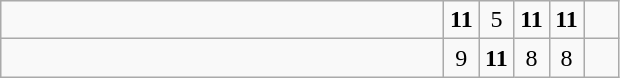<table class="wikitable">
<tr>
<td style="width:18em"></td>
<td align=center style="width:1em"><strong>11</strong></td>
<td align=center style="width:1em">5</td>
<td align=center style="width:1em"><strong>11</strong></td>
<td align=center style="width:1em"><strong>11</strong></td>
<td align=center style="width:1em"></td>
</tr>
<tr>
<td style="width:18em"></td>
<td align=center style="width:1em">9</td>
<td align=center style="width:1em"><strong>11</strong></td>
<td align=center style="width:1em">8</td>
<td align=center style="width:1em">8</td>
<td align=center style="width:1em"></td>
</tr>
</table>
